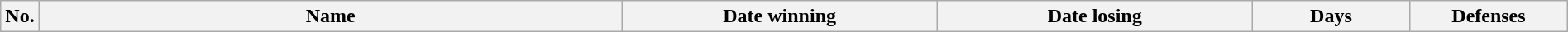<table class="wikitable" width=100%>
<tr>
<th style="width:1%;">No.</th>
<th style="width:37%;">Name</th>
<th style="width:20%;">Date winning</th>
<th style="width:20%;">Date losing</th>
<th data-sort-type="number" style="width:10%;">Days</th>
<th data-sort-type="number" style="width:10%;">Defenses</th>
</tr>
</table>
